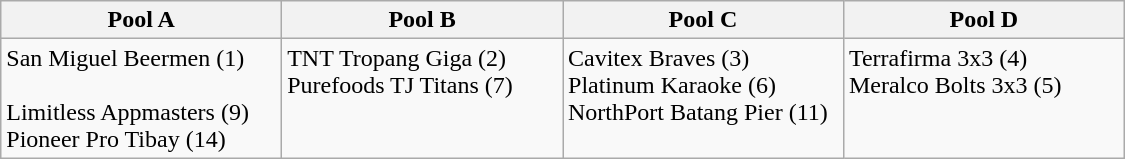<table class=wikitable width=750>
<tr>
<th width=25%>Pool A</th>
<th width=25%>Pool B</th>
<th width=25%>Pool C</th>
<th width=25%>Pool D</th>
</tr>
<tr valign=top>
<td>San Miguel Beermen (1) <br>  <br> Limitless Appmasters (9) <br> Pioneer Pro Tibay (14)</td>
<td>TNT Tropang Giga (2) <br> Purefoods TJ Titans (7) <br> </td>
<td>Cavitex Braves (3) <br> Platinum Karaoke (6) <br> NorthPort Batang Pier (11) <br> </td>
<td>Terrafirma 3x3 (4) <br> Meralco Bolts 3x3 (5) <br> </td>
</tr>
</table>
